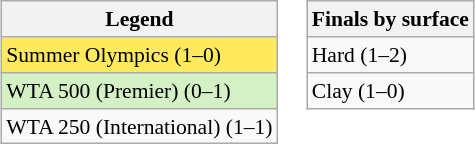<table>
<tr valign=top style=font-size:90%>
<td><br><table class="wikitable">
<tr>
<th>Legend</th>
</tr>
<tr>
<td style="background:#ffea5c;">Summer Olympics (1–0)</td>
</tr>
<tr>
<td style="background:#d4f1c5;">WTA 500 (Premier) (0–1)</td>
</tr>
<tr>
<td>WTA 250 (International) (1–1)</td>
</tr>
</table>
</td>
<td><br><table class="wikitable">
<tr>
<th>Finals by surface</th>
</tr>
<tr>
<td>Hard (1–2)</td>
</tr>
<tr>
<td>Clay (1–0)</td>
</tr>
</table>
</td>
</tr>
</table>
